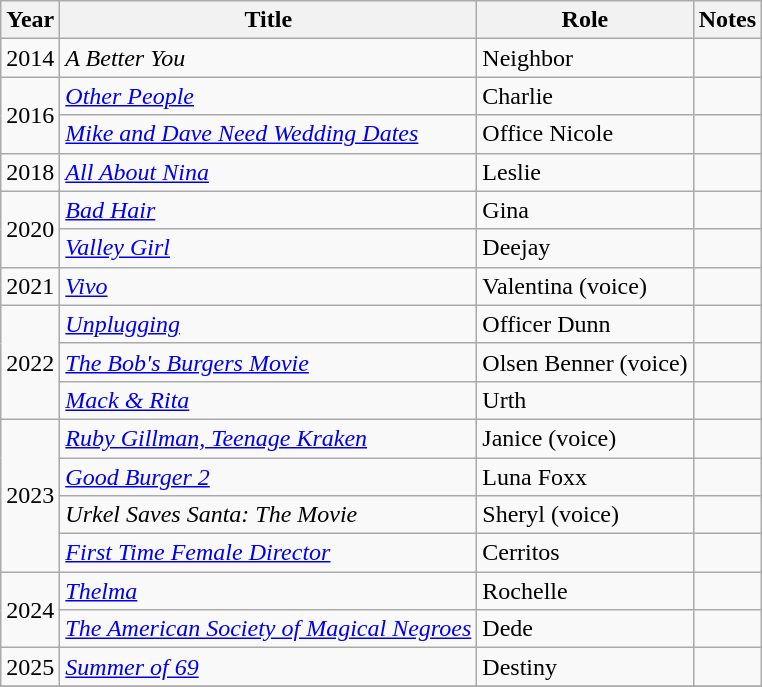<table class="wikitable sortable">
<tr>
<th>Year</th>
<th>Title</th>
<th>Role</th>
<th class="unsortable">Notes</th>
</tr>
<tr>
<td>2014</td>
<td><em>A Better You</em></td>
<td>Neighbor</td>
<td></td>
</tr>
<tr>
<td rowspan="2">2016</td>
<td><em><a href='#'>Other People</a></em></td>
<td>Charlie</td>
<td></td>
</tr>
<tr>
<td><em><a href='#'>Mike and Dave Need Wedding Dates</a></em></td>
<td>Office Nicole</td>
<td></td>
</tr>
<tr>
<td>2018</td>
<td><em><a href='#'>All About Nina</a></em></td>
<td>Leslie</td>
<td></td>
</tr>
<tr>
<td rowspan="2">2020</td>
<td><em><a href='#'>Bad Hair</a></em></td>
<td>Gina</td>
<td></td>
</tr>
<tr>
<td><em><a href='#'>Valley Girl</a></em></td>
<td>Deejay</td>
<td></td>
</tr>
<tr>
<td>2021</td>
<td><em><a href='#'>Vivo</a></em></td>
<td>Valentina (voice)</td>
<td></td>
</tr>
<tr>
<td rowspan="3">2022</td>
<td><em><a href='#'>Unplugging</a></em></td>
<td>Officer Dunn</td>
<td></td>
</tr>
<tr>
<td><em><a href='#'>The Bob's Burgers Movie</a></em></td>
<td>Olsen Benner (voice)</td>
<td></td>
</tr>
<tr>
<td><em><a href='#'>Mack & Rita</a></em></td>
<td>Urth</td>
<td></td>
</tr>
<tr>
<td rowspan="4">2023</td>
<td><em><a href='#'>Ruby Gillman, Teenage Kraken</a></em></td>
<td>Janice (voice)</td>
<td></td>
</tr>
<tr>
<td><em><a href='#'>Good Burger 2</a></em></td>
<td>Luna Foxx</td>
<td></td>
</tr>
<tr>
<td><em>Urkel Saves Santa: The Movie</em></td>
<td>Sheryl (voice)</td>
<td></td>
</tr>
<tr>
<td><em><a href='#'>First Time Female Director</a></em></td>
<td>Cerritos</td>
<td></td>
</tr>
<tr>
<td rowspan="2">2024</td>
<td><em><a href='#'>Thelma</a></em></td>
<td>Rochelle</td>
<td></td>
</tr>
<tr>
<td><em><a href='#'>The American Society of Magical Negroes</a></em></td>
<td>Dede</td>
<td></td>
</tr>
<tr>
<td>2025</td>
<td><em><a href='#'>Summer of 69</a></em></td>
<td>Destiny</td>
<td></td>
</tr>
<tr>
</tr>
</table>
